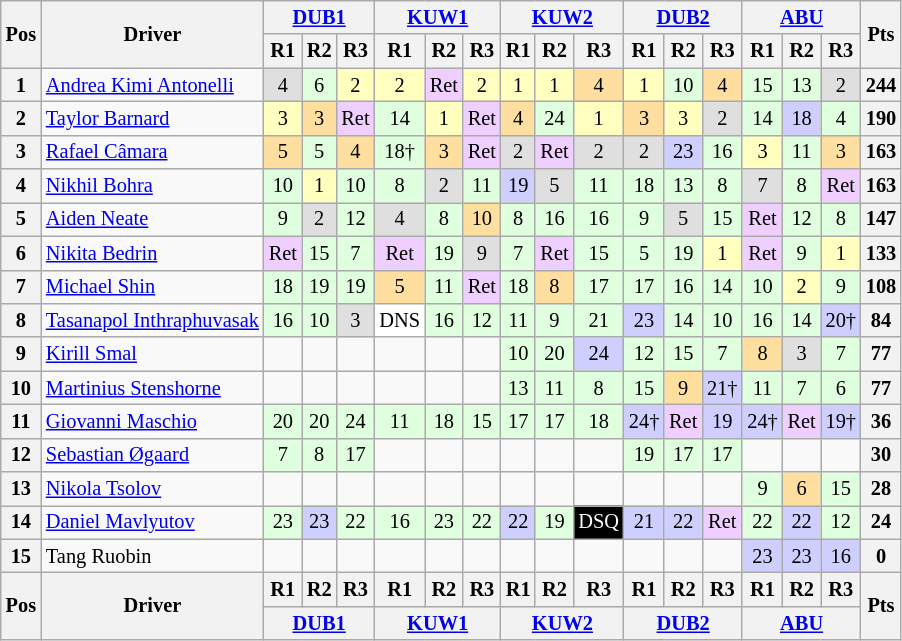<table class="wikitable" style="font-size:85%; text-align:center">
<tr>
<th rowspan="2" valign="middle">Pos</th>
<th rowspan="2" valign="middle">Driver</th>
<th colspan="3"><a href='#'>DUB1</a><br></th>
<th colspan="3"><a href='#'>KUW1</a><br></th>
<th colspan="3"><a href='#'>KUW2</a><br></th>
<th colspan="3"><a href='#'>DUB2</a><br></th>
<th colspan="3"><a href='#'>ABU</a><br></th>
<th rowspan="2" valign="middle">Pts</th>
</tr>
<tr>
<th>R1</th>
<th>R2</th>
<th>R3</th>
<th>R1</th>
<th>R2</th>
<th>R3</th>
<th>R1</th>
<th>R2</th>
<th>R3</th>
<th>R1</th>
<th>R2</th>
<th>R3</th>
<th>R1</th>
<th>R2</th>
<th>R3</th>
</tr>
<tr>
<th>1</th>
<td align="left"> <a href='#'>Andrea Kimi Antonelli</a></td>
<td style="background:#dfdfdf">4</td>
<td style="background:#dfffdf">6</td>
<td style="background:#ffffbf">2</td>
<td style="background:#ffffbf">2</td>
<td style="background:#efcfff">Ret</td>
<td style="background:#ffffbf">2</td>
<td style="background:#ffffbf">1</td>
<td style="background:#ffffbf">1</td>
<td style="background:#ffdf9f">4</td>
<td style="background:#ffffbf">1</td>
<td style="background:#dfffdf">10</td>
<td style="background:#ffdf9f">4</td>
<td style="background:#dfffdf">15</td>
<td style="background:#dfffdf">13</td>
<td style="background:#dfdfdf">2</td>
<th>244</th>
</tr>
<tr>
<th>2</th>
<td align="left"> <a href='#'>Taylor Barnard</a></td>
<td style="background:#ffffbf">3</td>
<td style="background:#ffdf9f">3</td>
<td style="background:#efcfff">Ret</td>
<td style="background:#dfffdf">14</td>
<td style="background:#ffffbf">1</td>
<td style="background:#efcfff">Ret</td>
<td style="background:#ffdf9f">4</td>
<td style="background:#dfffdf">24</td>
<td style="background:#ffffbf">1</td>
<td style="background:#ffdf9f">3</td>
<td style="background:#ffffbf">3</td>
<td style="background:#dfdfdf">2</td>
<td style="background:#dfffdf">14</td>
<td style="background:#cfcfff">18</td>
<td style="background:#dfffdf">4</td>
<th>190</th>
</tr>
<tr>
<th>3</th>
<td align="left"> <a href='#'>Rafael Câmara</a></td>
<td style="background:#ffdf9f">5</td>
<td style="background:#dfffdf">5</td>
<td style="background:#ffdf9f">4</td>
<td style="background:#dfffdf">18†</td>
<td style="background:#ffdf9f">3</td>
<td style="background:#efcfff">Ret</td>
<td style="background:#dfdfdf">2</td>
<td style="background:#efcfff">Ret</td>
<td style="background:#dfdfdf">2</td>
<td style="background:#dfdfdf">2</td>
<td style="background:#cfcfff">23</td>
<td style="background:#dfffdf">16</td>
<td style="background:#ffffbf">3</td>
<td style="background:#dfffdf">11</td>
<td style="background:#ffdf9f">3</td>
<th>163</th>
</tr>
<tr>
<th>4</th>
<td align="left"> <a href='#'>Nikhil Bohra</a></td>
<td style="background:#dfffdf">10</td>
<td style="background:#ffffbf">1</td>
<td style="background:#dfffdf">10</td>
<td style="background:#dfffdf">8</td>
<td style="background:#dfdfdf">2</td>
<td style="background:#dfffdf">11</td>
<td style="background:#cfcfff">19</td>
<td style="background:#dfdfdf">5</td>
<td style="background:#dfffdf">11</td>
<td style="background:#dfffdf">18</td>
<td style="background:#dfffdf">13</td>
<td style="background:#dfffdf">8</td>
<td style="background:#dfdfdf">7</td>
<td style="background:#dfffdf">8</td>
<td style="background:#efcfff">Ret</td>
<th>163</th>
</tr>
<tr>
<th>5</th>
<td align="left"> <a href='#'>Aiden Neate</a></td>
<td style="background:#dfffdf">9</td>
<td style="background:#dfdfdf">2</td>
<td style="background:#dfffdf">12</td>
<td style="background:#dfdfdf">4</td>
<td style="background:#dfffdf">8</td>
<td style="background:#ffdf9f">10</td>
<td style="background:#dfffdf">8</td>
<td style="background:#dfffdf">16</td>
<td style="background:#dfffdf">16</td>
<td style="background:#dfffdf">9</td>
<td style="background:#dfdfdf">5</td>
<td style="background:#dfffdf">15</td>
<td style="background:#efcfff">Ret</td>
<td style="background:#dfffdf">12</td>
<td style="background:#dfffdf">8</td>
<th>147</th>
</tr>
<tr>
<th>6</th>
<td align="left"> <a href='#'>Nikita Bedrin</a></td>
<td style="background:#efcfff">Ret</td>
<td style="background:#dfffdf">15</td>
<td style="background:#dfffdf">7</td>
<td style="background:#efcfff">Ret</td>
<td style="background:#dfffdf">19</td>
<td style="background:#dfdfdf">9</td>
<td style="background:#dfffdf">7</td>
<td style="background:#efcfff">Ret</td>
<td style="background:#dfffdf">15</td>
<td style="background:#dfffdf">5</td>
<td style="background:#dfffdf">19</td>
<td style="background:#ffffbf">1</td>
<td style="background:#efcfff">Ret</td>
<td style="background:#dfffdf">9</td>
<td style="background:#ffffbf">1</td>
<th>133</th>
</tr>
<tr>
<th>7</th>
<td align="left"> <a href='#'>Michael Shin</a></td>
<td style="background:#dfffdf">18</td>
<td style="background:#dfffdf">19</td>
<td style="background:#dfffdf">19</td>
<td style="background:#ffdf9f">5</td>
<td style="background:#dfffdf">11</td>
<td style="background:#efcfff">Ret</td>
<td style="background:#dfffdf">18</td>
<td style="background:#ffdf9f">8</td>
<td style="background:#dfffdf">17</td>
<td style="background:#dfffdf">17</td>
<td style="background:#dfffdf">16</td>
<td style="background:#dfffdf">14</td>
<td style="background:#dfffdf">10</td>
<td style="background:#ffffbf">2</td>
<td style="background:#dfffdf">9</td>
<th>108</th>
</tr>
<tr>
<th>8</th>
<td nowrap="" align="left"> <a href='#'>Tasanapol Inthraphuvasak</a></td>
<td style="background:#dfffdf">16</td>
<td style="background:#dfffdf">10</td>
<td style="background:#dfdfdf">3</td>
<td style="background:#ffffff">DNS</td>
<td style="background:#dfffdf">16</td>
<td style="background:#dfffdf">12</td>
<td style="background:#dfffdf">11</td>
<td style="background:#dfffdf">9</td>
<td style="background:#dfffdf">21</td>
<td style="background:#cfcfff">23</td>
<td style="background:#dfffdf">14</td>
<td style="background:#dfffdf">10</td>
<td style="background:#dfffdf">16</td>
<td style="background:#dfffdf">14</td>
<td style="background:#cfcfff">20†</td>
<th>84</th>
</tr>
<tr>
<th>9</th>
<td align="left"> <a href='#'>Kirill Smal</a></td>
<td></td>
<td></td>
<td></td>
<td></td>
<td></td>
<td></td>
<td style="background:#dfffdf">10</td>
<td style="background:#dfffdf">20</td>
<td style="background:#cfcfff">24</td>
<td style="background:#dfffdf">12</td>
<td style="background:#dfffdf">15</td>
<td style="background:#dfffdf">7</td>
<td style="background:#ffdf9f">8</td>
<td style="background:#dfdfdf">3</td>
<td style="background:#dfffdf">7</td>
<th>77</th>
</tr>
<tr>
<th>10</th>
<td align="left"> <a href='#'>Martinius Stenshorne</a></td>
<td></td>
<td></td>
<td></td>
<td></td>
<td></td>
<td></td>
<td style="background:#dfffdf">13</td>
<td style="background:#dfffdf">11</td>
<td style="background:#dfffdf">8</td>
<td style="background:#dfffdf">15</td>
<td style="background:#ffdf9f">9</td>
<td style="background:#cfcfff">21†</td>
<td style="background:#dfffdf">11</td>
<td style="background:#dfffdf">7</td>
<td style="background:#dfffdf">6</td>
<th>77</th>
</tr>
<tr>
<th>11</th>
<td align="left"> <a href='#'>Giovanni Maschio</a></td>
<td style="background:#dfffdf">20</td>
<td style="background:#dfffdf">20</td>
<td style="background:#dfffdf">24</td>
<td style="background:#dfffdf">11</td>
<td style="background:#dfffdf">18</td>
<td style="background:#dfffdf">15</td>
<td style="background:#dfffdf">17</td>
<td style="background:#dfffdf">17</td>
<td style="background:#dfffdf">18</td>
<td style="background:#cfcfff">24†</td>
<td style="background:#efcfff">Ret</td>
<td style="background:#cfcfff">19</td>
<td style="background:#cfcfff">24†</td>
<td style="background:#efcfff">Ret</td>
<td style="background:#cfcfff">19†</td>
<th>36</th>
</tr>
<tr>
<th>12</th>
<td align="left"> <a href='#'>Sebastian Øgaard</a></td>
<td style="background:#dfffdf">7</td>
<td style="background:#dfffdf">8</td>
<td style="background:#dfffdf">17</td>
<td></td>
<td></td>
<td></td>
<td></td>
<td></td>
<td></td>
<td style="background:#dfffdf">19</td>
<td style="background:#dfffdf">17</td>
<td style="background:#dfffdf">17</td>
<td></td>
<td></td>
<td></td>
<th>30</th>
</tr>
<tr>
<th>13</th>
<td align="left"> <a href='#'>Nikola Tsolov</a></td>
<td></td>
<td></td>
<td></td>
<td></td>
<td></td>
<td></td>
<td></td>
<td></td>
<td></td>
<td></td>
<td></td>
<td></td>
<td style="background:#dfffdf">9</td>
<td style="background:#ffdf9f">6</td>
<td style="background:#dfffdf">15</td>
<th>28</th>
</tr>
<tr>
<th>14</th>
<td align="left"> <a href='#'>Daniel Mavlyutov</a></td>
<td style="background:#dfffdf">23</td>
<td style="background:#cfcfff">23</td>
<td style="background:#dfffdf">22</td>
<td style="background:#dfffdf">16</td>
<td style="background:#dfffdf">23</td>
<td style="background:#dfffdf">22</td>
<td style="background:#cfcfff">22</td>
<td style="background:#dfffdf">19</td>
<td style="background:#000000;color:white">DSQ</td>
<td style="background:#cfcfff">21</td>
<td style="background:#cfcfff">22</td>
<td style="background:#efcfff">Ret</td>
<td style="background:#dfffdf">22</td>
<td style="background:#cfcfff">22</td>
<td style="background:#dfffdf">12</td>
<th>24</th>
</tr>
<tr>
<th>15</th>
<td align="left"> Tang Ruobin</td>
<td></td>
<td></td>
<td></td>
<td></td>
<td></td>
<td></td>
<td></td>
<td></td>
<td></td>
<td></td>
<td></td>
<td></td>
<td style="background:#cfcfff">23</td>
<td style="background:#cfcfff">23</td>
<td style="background:#cfcfff">16</td>
<th>0</th>
</tr>
<tr>
<th rowspan="2">Pos</th>
<th rowspan="2">Driver</th>
<th>R1</th>
<th>R2</th>
<th>R3</th>
<th>R1</th>
<th>R2</th>
<th>R3</th>
<th>R1</th>
<th>R2</th>
<th>R3</th>
<th>R1</th>
<th>R2</th>
<th>R3</th>
<th>R1</th>
<th>R2</th>
<th>R3</th>
<th rowspan="2">Pts</th>
</tr>
<tr valign="top">
<th colspan="3"><a href='#'>DUB1</a><br></th>
<th colspan="3"><a href='#'>KUW1</a><br></th>
<th colspan="3"><a href='#'>KUW2</a><br></th>
<th colspan="3"><a href='#'>DUB2</a><br></th>
<th colspan="3"><a href='#'>ABU</a><br></th>
</tr>
</table>
